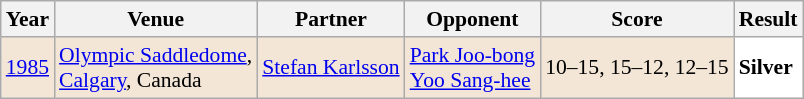<table class="sortable wikitable" style="font-size: 90%;">
<tr>
<th>Year</th>
<th>Venue</th>
<th>Partner</th>
<th>Opponent</th>
<th>Score</th>
<th>Result</th>
</tr>
<tr style="background:#F3E6D7">
<td align="center"><a href='#'>1985</a></td>
<td align="left"><a href='#'>Olympic Saddledome</a>,<br><a href='#'>Calgary</a>, Canada</td>
<td align="left"> <a href='#'>Stefan Karlsson</a></td>
<td align="left"> <a href='#'>Park Joo-bong</a><br> <a href='#'>Yoo Sang-hee</a></td>
<td align="left">10–15, 15–12, 12–15</td>
<td style="text-align:left; background:white"> <strong>Silver</strong></td>
</tr>
</table>
